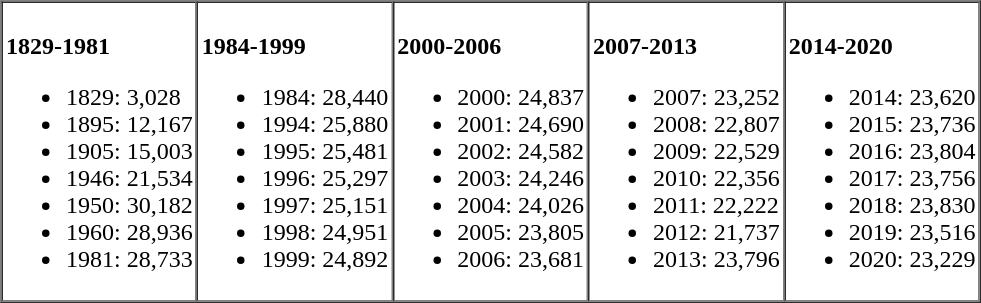<table border="1" cellpadding="2" cellspacing="0">
<tr>
<td valign="top" width="20%"><br><strong>1829-1981</strong><ul><li>1829: 3,028</li><li>1895: 12,167</li><li>1905: 15,003</li><li>1946: 21,534</li><li>1950: 30,182</li><li>1960: 28,936</li><li>1981: 28,733</li></ul></td>
<td valign="top" width="20%"><br><strong>1984-1999</strong><ul><li>1984: 28,440</li><li>1994: 25,880</li><li>1995: 25,481</li><li>1996: 25,297</li><li>1997: 25,151</li><li>1998: 24,951</li><li>1999: 24,892</li></ul></td>
<td valign="top" width="20%"><br><strong>2000-2006</strong><ul><li>2000: 24,837</li><li>2001: 24,690</li><li>2002: 24,582</li><li>2003: 24,246</li><li>2004: 24,026</li><li>2005: 23,805</li><li>2006: 23,681</li></ul></td>
<td valign="top" width="20%"><br><strong>2007-2013</strong><ul><li>2007: 23,252</li><li>2008: 22,807</li><li>2009: 22,529</li><li>2010: 22,356</li><li>2011: 22,222</li><li>2012: 21,737</li><li>2013: 23,796</li></ul></td>
<td valign="top" width="20%"><br><strong>2014-2020</strong><ul><li>2014: 23,620</li><li>2015: 23,736</li><li>2016: 23,804</li><li>2017: 23,756</li><li>2018: 23,830</li><li>2019: 23,516</li><li>2020: 23,229</li></ul></td>
</tr>
</table>
